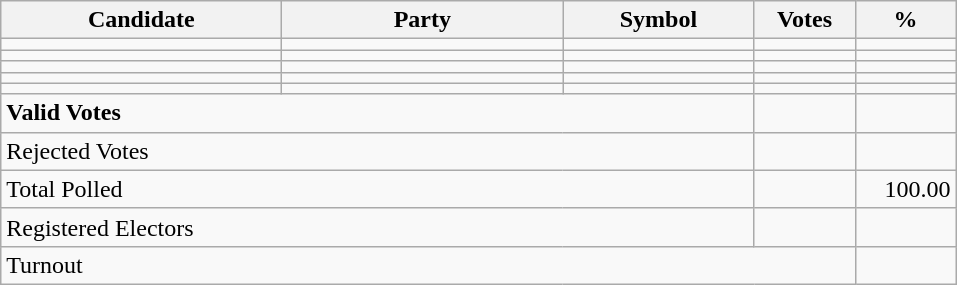<table class="wikitable" border="1" style="text-align:right;">
<tr>
<th align=left width="180">Candidate</th>
<th align=left width="180">Party</th>
<th align=left width="120">Symbol</th>
<th align=left width="60">Votes</th>
<th align=left width="60">%</th>
</tr>
<tr>
<td align=left></td>
<td align=left></td>
<td align=left></td>
<td align=right></td>
<td align=right></td>
</tr>
<tr>
<td align=left></td>
<td align=left></td>
<td align=left></td>
<td align=right></td>
<td align=right></td>
</tr>
<tr>
<td align=left></td>
<td align=left></td>
<td align=left></td>
<td align=right></td>
<td align=right></td>
</tr>
<tr>
<td align=left></td>
<td align=left></td>
<td align=left></td>
<td align=right></td>
<td align=right></td>
</tr>
<tr>
<td align=left></td>
<td align=left></td>
<td align=left></td>
<td align=right></td>
<td align=right></td>
</tr>
<tr>
<td align=left colspan=3><strong>Valid Votes</strong></td>
<td align=right><strong> </strong></td>
<td align=right><strong> </strong></td>
</tr>
<tr>
<td align=left colspan=3>Rejected Votes</td>
<td align=right></td>
<td align=right></td>
</tr>
<tr>
<td align=left colspan=3>Total Polled</td>
<td align=right></td>
<td align=right>100.00</td>
</tr>
<tr>
<td align=left colspan=3>Registered Electors</td>
<td align=right></td>
<td></td>
</tr>
<tr>
<td align=left colspan=4>Turnout</td>
<td align=right></td>
</tr>
</table>
